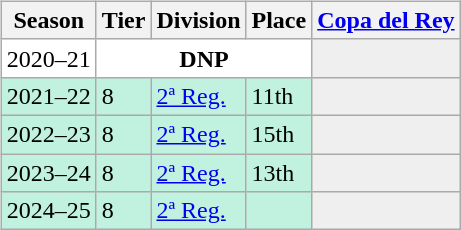<table>
<tr>
<td valign="top" width=0%><br><table class="wikitable">
<tr style="background:#f0f6fa;">
<th>Season</th>
<th>Tier</th>
<th>Division</th>
<th>Place</th>
<th><a href='#'>Copa del Rey</a></th>
</tr>
<tr>
<td style="background:#FFFFFF;">2020–21</td>
<th style="background:#FFFFFF;" colspan="3">DNP</th>
<th style="background:#efefef;"></th>
</tr>
<tr>
<td style="background:#C0F2DF;">2021–22</td>
<td style="background:#C0F2DF;">8</td>
<td style="background:#C0F2DF;"><a href='#'>2ª Reg.</a></td>
<td style="background:#C0F2DF;">11th</td>
<th style="background:#efefef;"></th>
</tr>
<tr>
<td style="background:#C0F2DF;">2022–23</td>
<td style="background:#C0F2DF;">8</td>
<td style="background:#C0F2DF;"><a href='#'>2ª Reg.</a></td>
<td style="background:#C0F2DF;">15th</td>
<th style="background:#efefef;"></th>
</tr>
<tr>
<td style="background:#C0F2DF;">2023–24</td>
<td style="background:#C0F2DF;">8</td>
<td style="background:#C0F2DF;"><a href='#'>2ª Reg.</a></td>
<td style="background:#C0F2DF;">13th</td>
<th style="background:#efefef;"></th>
</tr>
<tr>
<td style="background:#C0F2DF;">2024–25</td>
<td style="background:#C0F2DF;">8</td>
<td style="background:#C0F2DF;"><a href='#'>2ª Reg.</a></td>
<td style="background:#C0F2DF;"></td>
<th style="background:#efefef;"></th>
</tr>
</table>
</td>
</tr>
</table>
